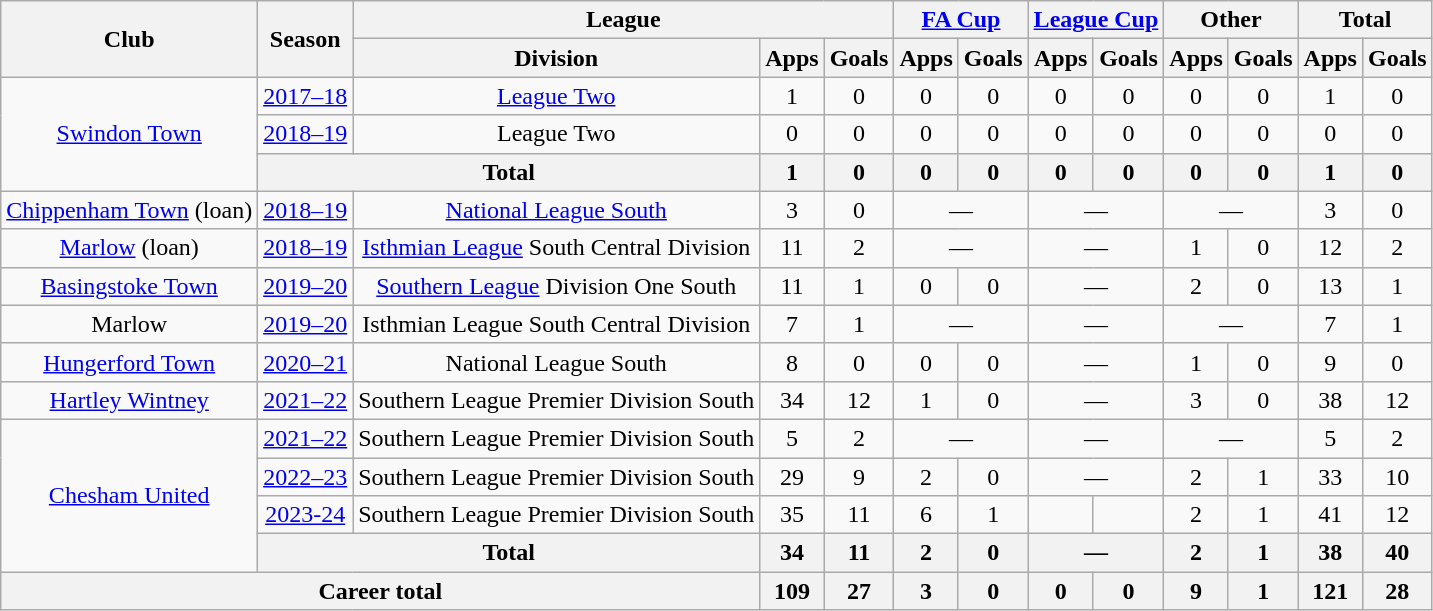<table class="wikitable" style="text-align: center;">
<tr>
<th rowspan="2">Club</th>
<th rowspan="2">Season</th>
<th colspan="3">League</th>
<th colspan="2"><a href='#'>FA Cup</a></th>
<th colspan="2"><a href='#'>League Cup</a></th>
<th colspan="2">Other</th>
<th colspan="2">Total</th>
</tr>
<tr>
<th>Division</th>
<th>Apps</th>
<th>Goals</th>
<th>Apps</th>
<th>Goals</th>
<th>Apps</th>
<th>Goals</th>
<th>Apps</th>
<th>Goals</th>
<th>Apps</th>
<th>Goals</th>
</tr>
<tr>
<td rowspan="3" valign="center"><a href='#'>Swindon Town</a></td>
<td><a href='#'>2017–18</a></td>
<td><a href='#'>League Two</a></td>
<td>1</td>
<td>0</td>
<td>0</td>
<td>0</td>
<td>0</td>
<td>0</td>
<td>0</td>
<td>0</td>
<td>1</td>
<td>0</td>
</tr>
<tr>
<td><a href='#'>2018–19</a></td>
<td>League Two</td>
<td>0</td>
<td>0</td>
<td>0</td>
<td>0</td>
<td>0</td>
<td>0</td>
<td>0</td>
<td>0</td>
<td>0</td>
<td>0</td>
</tr>
<tr>
<th colspan="2">Total</th>
<th>1</th>
<th>0</th>
<th>0</th>
<th>0</th>
<th>0</th>
<th>0</th>
<th>0</th>
<th>0</th>
<th>1</th>
<th>0</th>
</tr>
<tr>
<td><a href='#'>Chippenham Town</a> (loan)</td>
<td><a href='#'>2018–19</a></td>
<td><a href='#'>National League South</a></td>
<td>3</td>
<td>0</td>
<td colspan="2">—</td>
<td colspan="2">—</td>
<td colspan="2">—</td>
<td>3</td>
<td>0</td>
</tr>
<tr>
<td><a href='#'>Marlow</a> (loan)</td>
<td><a href='#'>2018–19</a></td>
<td><a href='#'>Isthmian League</a> South Central Division</td>
<td>11</td>
<td>2</td>
<td colspan="2">—</td>
<td colspan="2">—</td>
<td>1</td>
<td>0</td>
<td>12</td>
<td>2</td>
</tr>
<tr>
<td><a href='#'>Basingstoke Town</a></td>
<td><a href='#'>2019–20</a></td>
<td><a href='#'>Southern League</a> Division One South</td>
<td>11</td>
<td>1</td>
<td>0</td>
<td>0</td>
<td colspan="2">—</td>
<td>2</td>
<td>0</td>
<td>13</td>
<td>1</td>
</tr>
<tr>
<td>Marlow</td>
<td><a href='#'>2019–20</a></td>
<td>Isthmian League South Central Division</td>
<td>7</td>
<td>1</td>
<td colspan="2">—</td>
<td colspan="2">—</td>
<td colspan="2">—</td>
<td>7</td>
<td>1</td>
</tr>
<tr>
<td><a href='#'>Hungerford Town</a></td>
<td><a href='#'>2020–21</a></td>
<td>National League South</td>
<td>8</td>
<td>0</td>
<td>0</td>
<td>0</td>
<td colspan="2">—</td>
<td>1</td>
<td>0</td>
<td>9</td>
<td>0</td>
</tr>
<tr>
<td><a href='#'>Hartley Wintney</a></td>
<td><a href='#'>2021–22</a></td>
<td>Southern League Premier Division South</td>
<td>34</td>
<td>12</td>
<td>1</td>
<td>0</td>
<td colspan="2">—</td>
<td>3</td>
<td>0</td>
<td>38</td>
<td>12</td>
</tr>
<tr>
<td rowspan="4"><a href='#'>Chesham United</a></td>
<td><a href='#'>2021–22</a></td>
<td>Southern League Premier Division South</td>
<td>5</td>
<td>2</td>
<td colspan="2">—</td>
<td colspan="2">—</td>
<td colspan="2">—</td>
<td>5</td>
<td>2</td>
</tr>
<tr>
<td><a href='#'>2022–23</a></td>
<td>Southern League Premier Division South</td>
<td>29</td>
<td>9</td>
<td>2</td>
<td>0</td>
<td colspan="2">—</td>
<td>2</td>
<td>1</td>
<td>33</td>
<td>10</td>
</tr>
<tr>
<td><a href='#'>2023-24</a></td>
<td>Southern League Premier Division South</td>
<td>35</td>
<td>11</td>
<td>6</td>
<td>1</td>
<td></td>
<td></td>
<td>2</td>
<td>1</td>
<td>41</td>
<td>12</td>
</tr>
<tr>
<th colspan="2">Total</th>
<th>34</th>
<th>11</th>
<th>2</th>
<th>0</th>
<th colspan="2">—</th>
<th>2</th>
<th>1</th>
<th>38</th>
<th>40</th>
</tr>
<tr>
<th colspan="3">Career total</th>
<th>109</th>
<th>27</th>
<th>3</th>
<th>0</th>
<th>0</th>
<th>0</th>
<th>9</th>
<th>1</th>
<th>121</th>
<th>28</th>
</tr>
</table>
